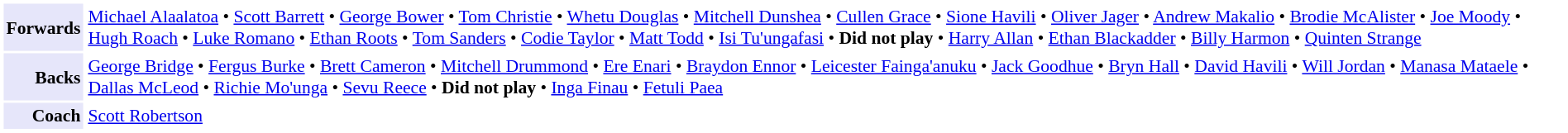<table cellpadding="2" style="border: 1px solid white; font-size:90%;">
<tr>
<td style="text-align:right;" bgcolor="lavender"><strong>Forwards</strong></td>
<td style="text-align:left;"><a href='#'>Michael Alaalatoa</a> • <a href='#'>Scott Barrett</a> • <a href='#'>George Bower</a> • <a href='#'>Tom Christie</a> • <a href='#'>Whetu Douglas</a> • <a href='#'>Mitchell Dunshea</a> • <a href='#'>Cullen Grace</a> • <a href='#'>Sione Havili</a> • <a href='#'>Oliver Jager</a> • <a href='#'>Andrew Makalio</a> • <a href='#'>Brodie McAlister</a> • <a href='#'>Joe Moody</a> • <a href='#'>Hugh Roach</a> • <a href='#'>Luke Romano</a> • <a href='#'>Ethan Roots</a> • <a href='#'>Tom Sanders</a> • <a href='#'>Codie Taylor</a> • <a href='#'>Matt Todd</a> • <a href='#'>Isi Tu'ungafasi</a> • <strong>Did not play</strong> • <a href='#'>Harry Allan</a> • <a href='#'>Ethan Blackadder</a> • <a href='#'>Billy Harmon</a> • <a href='#'>Quinten Strange</a></td>
</tr>
<tr>
<td style="text-align:right;" bgcolor="lavender"><strong>Backs</strong></td>
<td style="text-align:left;"><a href='#'>George Bridge</a> • <a href='#'>Fergus Burke</a> • <a href='#'>Brett Cameron</a> • <a href='#'>Mitchell Drummond</a> • <a href='#'>Ere Enari</a> • <a href='#'>Braydon Ennor</a> • <a href='#'>Leicester Fainga'anuku</a> • <a href='#'>Jack Goodhue</a> • <a href='#'>Bryn Hall</a> • <a href='#'>David Havili</a> • <a href='#'>Will Jordan</a> • <a href='#'>Manasa Mataele</a> • <a href='#'>Dallas McLeod</a> • <a href='#'>Richie Mo'unga</a> • <a href='#'>Sevu Reece</a> • <strong>Did not play</strong> • <a href='#'>Inga Finau</a> • <a href='#'>Fetuli Paea</a></td>
</tr>
<tr>
<td style="text-align:right;" bgcolor="lavender"><strong>Coach</strong></td>
<td style="text-align:left;"><a href='#'>Scott Robertson</a></td>
</tr>
</table>
